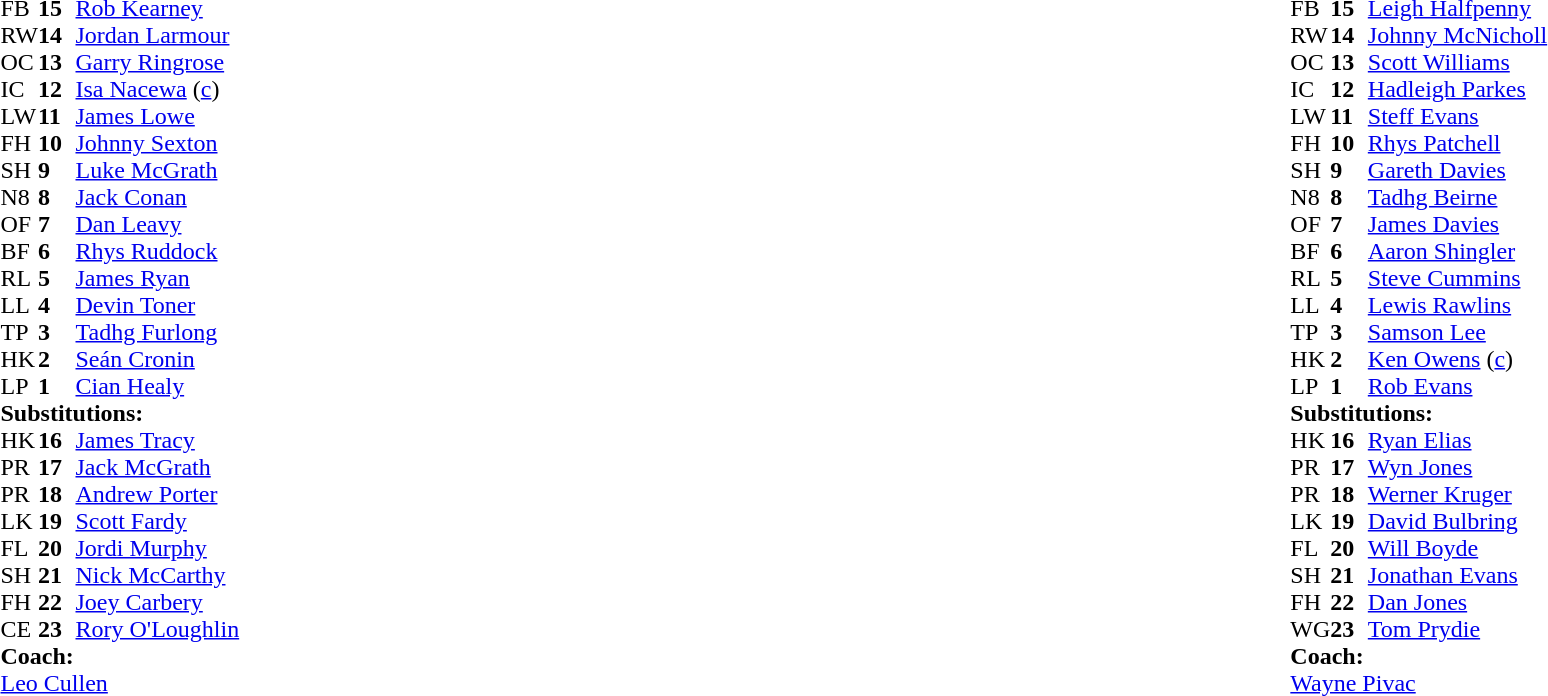<table style="width:100%;">
<tr>
<td style="vertical-align:top; width:50%"><br><table cellspacing="0" cellpadding="0">
<tr>
<th width="25"></th>
<th width="25"></th>
</tr>
<tr>
<td>FB</td>
<td><strong>15</strong></td>
<td> <a href='#'>Rob Kearney</a></td>
</tr>
<tr>
<td>RW</td>
<td><strong>14</strong></td>
<td> <a href='#'>Jordan Larmour</a></td>
</tr>
<tr>
<td>OC</td>
<td><strong>13</strong></td>
<td> <a href='#'>Garry Ringrose</a></td>
</tr>
<tr>
<td>IC</td>
<td><strong>12</strong></td>
<td> <a href='#'>Isa Nacewa</a> (<a href='#'>c</a>)</td>
<td></td>
<td></td>
</tr>
<tr>
<td>LW</td>
<td><strong>11</strong></td>
<td> <a href='#'>James Lowe</a></td>
</tr>
<tr>
<td>FH</td>
<td><strong>10</strong></td>
<td> <a href='#'>Johnny Sexton</a></td>
<td></td>
<td></td>
</tr>
<tr>
<td>SH</td>
<td><strong>9</strong></td>
<td> <a href='#'>Luke McGrath</a></td>
<td></td>
<td></td>
</tr>
<tr>
<td>N8</td>
<td><strong>8</strong></td>
<td> <a href='#'>Jack Conan</a></td>
</tr>
<tr>
<td>OF</td>
<td><strong>7</strong></td>
<td> <a href='#'>Dan Leavy</a></td>
<td></td>
<td></td>
</tr>
<tr>
<td>BF</td>
<td><strong>6</strong></td>
<td> <a href='#'>Rhys Ruddock</a></td>
<td></td>
<td></td>
</tr>
<tr>
<td>RL</td>
<td><strong>5</strong></td>
<td> <a href='#'>James Ryan</a></td>
</tr>
<tr>
<td>LL</td>
<td><strong>4</strong></td>
<td> <a href='#'>Devin Toner</a></td>
</tr>
<tr>
<td>TP</td>
<td><strong>3</strong></td>
<td> <a href='#'>Tadhg Furlong</a></td>
<td></td>
<td></td>
</tr>
<tr>
<td>HK</td>
<td><strong>2</strong></td>
<td> <a href='#'>Seán Cronin</a></td>
<td></td>
<td></td>
</tr>
<tr>
<td>LP</td>
<td><strong>1</strong></td>
<td> <a href='#'>Cian Healy</a></td>
<td></td>
<td></td>
</tr>
<tr>
<td colspan="3"><strong>Substitutions:</strong></td>
</tr>
<tr>
<td>HK</td>
<td><strong>16</strong></td>
<td> <a href='#'>James Tracy</a></td>
<td></td>
<td></td>
</tr>
<tr>
<td>PR</td>
<td><strong>17</strong></td>
<td> <a href='#'>Jack McGrath</a></td>
<td></td>
<td></td>
</tr>
<tr>
<td>PR</td>
<td><strong>18</strong></td>
<td> <a href='#'>Andrew Porter</a></td>
<td></td>
<td></td>
</tr>
<tr>
<td>LK</td>
<td><strong>19</strong></td>
<td> <a href='#'>Scott Fardy</a></td>
<td></td>
<td></td>
</tr>
<tr>
<td>FL</td>
<td><strong>20</strong></td>
<td> <a href='#'>Jordi Murphy</a></td>
<td></td>
<td></td>
</tr>
<tr>
<td>SH</td>
<td><strong>21</strong></td>
<td> <a href='#'>Nick McCarthy</a></td>
<td></td>
<td></td>
</tr>
<tr>
<td>FH</td>
<td><strong>22</strong></td>
<td> <a href='#'>Joey Carbery</a></td>
<td></td>
<td></td>
</tr>
<tr>
<td>CE</td>
<td><strong>23</strong></td>
<td> <a href='#'>Rory O'Loughlin</a></td>
<td></td>
<td></td>
</tr>
<tr>
<td colspan="3"><strong>Coach:</strong></td>
</tr>
<tr>
<td colspan="3"> <a href='#'>Leo Cullen</a></td>
</tr>
</table>
</td>
<td style="vertical-align:top"></td>
<td style="vertical-align:top;width:50%"><br><table cellspacing="0" cellpadding="0" style="margin:auto">
<tr>
<th width="25"></th>
<th width="25"></th>
</tr>
<tr>
<td>FB</td>
<td><strong>15</strong></td>
<td> <a href='#'>Leigh Halfpenny</a></td>
</tr>
<tr>
<td>RW</td>
<td><strong>14</strong></td>
<td> <a href='#'>Johnny McNicholl</a></td>
</tr>
<tr>
<td>OC</td>
<td><strong>13</strong></td>
<td> <a href='#'>Scott Williams</a></td>
</tr>
<tr>
<td>IC</td>
<td><strong>12</strong></td>
<td> <a href='#'>Hadleigh Parkes</a></td>
</tr>
<tr>
<td>LW</td>
<td><strong>11</strong></td>
<td> <a href='#'>Steff Evans</a></td>
<td></td>
<td></td>
</tr>
<tr>
<td>FH</td>
<td><strong>10</strong></td>
<td> <a href='#'>Rhys Patchell</a></td>
<td></td>
<td></td>
</tr>
<tr>
<td>SH</td>
<td><strong>9</strong></td>
<td> <a href='#'>Gareth Davies</a></td>
<td></td>
<td></td>
</tr>
<tr>
<td>N8</td>
<td><strong>8</strong></td>
<td> <a href='#'>Tadhg Beirne</a></td>
</tr>
<tr>
<td>OF</td>
<td><strong>7</strong></td>
<td> <a href='#'>James Davies</a></td>
</tr>
<tr>
<td>BF</td>
<td><strong>6</strong></td>
<td> <a href='#'>Aaron Shingler</a></td>
<td></td>
<td></td>
</tr>
<tr>
<td>RL</td>
<td><strong>5</strong></td>
<td> <a href='#'>Steve Cummins</a></td>
</tr>
<tr>
<td>LL</td>
<td><strong>4</strong></td>
<td> <a href='#'>Lewis Rawlins</a></td>
<td></td>
<td></td>
</tr>
<tr>
<td>TP</td>
<td><strong>3</strong></td>
<td> <a href='#'>Samson Lee</a></td>
<td></td>
<td></td>
</tr>
<tr>
<td>HK</td>
<td><strong>2</strong></td>
<td> <a href='#'>Ken Owens</a> (<a href='#'>c</a>)</td>
<td></td>
<td></td>
</tr>
<tr>
<td>LP</td>
<td><strong>1</strong></td>
<td> <a href='#'>Rob Evans</a></td>
<td></td>
<td></td>
</tr>
<tr>
<td colspan="3"><strong>Substitutions:</strong></td>
</tr>
<tr>
<td>HK</td>
<td><strong>16</strong></td>
<td> <a href='#'>Ryan Elias</a></td>
<td></td>
<td></td>
</tr>
<tr>
<td>PR</td>
<td><strong>17</strong></td>
<td> <a href='#'>Wyn Jones</a></td>
<td></td>
<td></td>
</tr>
<tr>
<td>PR</td>
<td><strong>18</strong></td>
<td> <a href='#'>Werner Kruger</a></td>
<td></td>
<td></td>
</tr>
<tr>
<td>LK</td>
<td><strong>19</strong></td>
<td> <a href='#'>David Bulbring</a></td>
<td></td>
<td></td>
</tr>
<tr>
<td>FL</td>
<td><strong>20</strong></td>
<td> <a href='#'>Will Boyde</a></td>
<td></td>
<td></td>
</tr>
<tr>
<td>SH</td>
<td><strong>21</strong></td>
<td> <a href='#'>Jonathan Evans</a></td>
<td></td>
<td></td>
</tr>
<tr>
<td>FH</td>
<td><strong>22</strong></td>
<td> <a href='#'>Dan Jones</a></td>
<td></td>
<td></td>
</tr>
<tr>
<td>WG</td>
<td><strong>23</strong></td>
<td> <a href='#'>Tom Prydie</a></td>
<td></td>
<td></td>
</tr>
<tr>
<td colspan="3"><strong>Coach:</strong></td>
</tr>
<tr>
<td colspan="3"> <a href='#'>Wayne Pivac</a></td>
</tr>
</table>
</td>
</tr>
</table>
